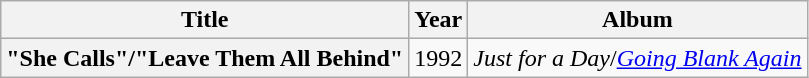<table class="wikitable plainrowheaders" style="text-align:center">
<tr>
<th scope="col">Title</th>
<th scope="col">Year</th>
<th scope="col">Album</th>
</tr>
<tr>
<th scope="row">"She Calls"/"Leave Them All Behind"<br></th>
<td>1992</td>
<td><em>Just for a Day</em>/<em><a href='#'>Going Blank Again</a></em></td>
</tr>
</table>
